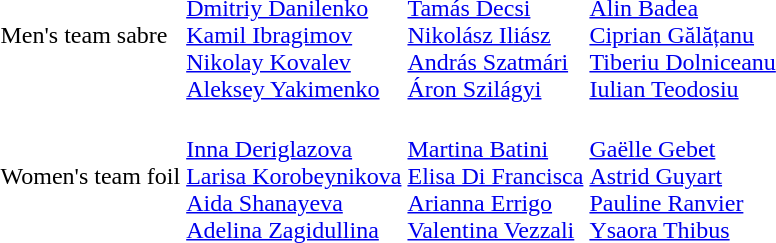<table>
<tr>
<td>Men's team sabre<br></td>
<td><br><a href='#'>Dmitriy Danilenko</a><br><a href='#'>Kamil Ibragimov</a><br><a href='#'>Nikolay Kovalev</a><br><a href='#'>Aleksey Yakimenko</a></td>
<td><br><a href='#'>Tamás Decsi</a><br><a href='#'>Nikolász Iliász</a><br><a href='#'>András Szatmári</a><br><a href='#'>Áron Szilágyi</a></td>
<td><br><a href='#'>Alin Badea</a><br><a href='#'>Ciprian Gălățanu</a><br><a href='#'>Tiberiu Dolniceanu</a><br><a href='#'>Iulian Teodosiu</a></td>
</tr>
<tr>
<td>Women's team foil<br></td>
<td><br><a href='#'>Inna Deriglazova</a><br><a href='#'>Larisa Korobeynikova</a><br><a href='#'>Aida Shanayeva</a><br><a href='#'>Adelina Zagidullina</a></td>
<td><br><a href='#'>Martina Batini</a><br><a href='#'>Elisa Di Francisca</a><br><a href='#'>Arianna Errigo</a><br><a href='#'>Valentina Vezzali</a></td>
<td><br><a href='#'>Gaëlle Gebet</a><br><a href='#'>Astrid Guyart</a><br><a href='#'>Pauline Ranvier</a><br><a href='#'>Ysaora Thibus</a></td>
</tr>
</table>
